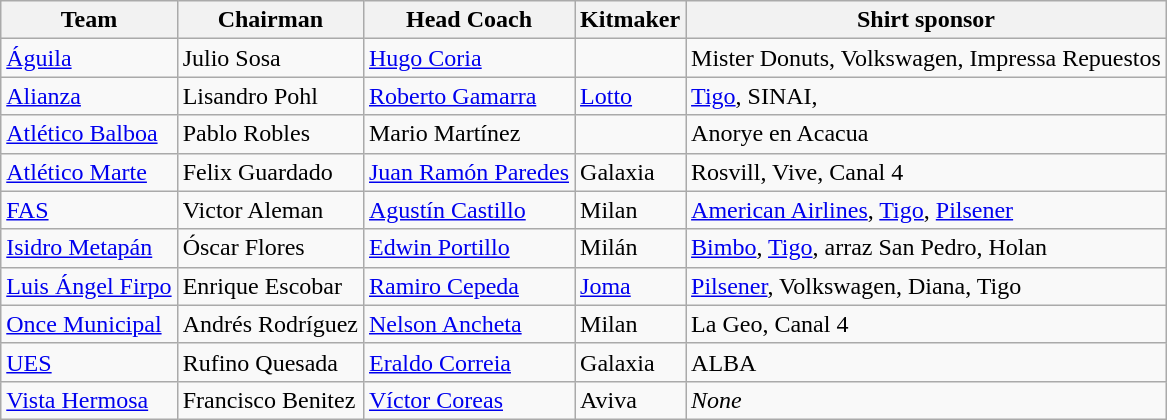<table class="wikitable sortable" style="text-align: left;">
<tr>
<th>Team</th>
<th>Chairman</th>
<th>Head Coach</th>
<th>Kitmaker</th>
<th>Shirt sponsor</th>
</tr>
<tr>
<td><a href='#'>Águila</a></td>
<td> Julio Sosa</td>
<td> <a href='#'>Hugo Coria</a></td>
<td></td>
<td>Mister Donuts, Volkswagen, Impressa Repuestos</td>
</tr>
<tr>
<td><a href='#'>Alianza</a></td>
<td> Lisandro Pohl</td>
<td>  <a href='#'>Roberto Gamarra</a></td>
<td><a href='#'>Lotto</a></td>
<td><a href='#'>Tigo</a>, SINAI,</td>
</tr>
<tr>
<td><a href='#'>Atlético Balboa</a></td>
<td> Pablo Robles</td>
<td> Mario Martínez</td>
<td></td>
<td>Anorye en Acacua</td>
</tr>
<tr>
<td><a href='#'>Atlético Marte</a></td>
<td> Felix Guardado</td>
<td> <a href='#'>Juan Ramón Paredes</a></td>
<td>Galaxia</td>
<td>Rosvill, Vive, Canal 4</td>
</tr>
<tr>
<td><a href='#'>FAS</a></td>
<td> Victor Aleman</td>
<td> <a href='#'>Agustín Castillo</a></td>
<td>Milan</td>
<td><a href='#'>American Airlines</a>, <a href='#'>Tigo</a>, <a href='#'>Pilsener</a></td>
</tr>
<tr>
<td><a href='#'>Isidro Metapán</a></td>
<td> Óscar Flores</td>
<td> <a href='#'>Edwin Portillo</a></td>
<td>Milán</td>
<td><a href='#'>Bimbo</a>, <a href='#'>Tigo</a>, arraz San Pedro, Holan</td>
</tr>
<tr>
<td><a href='#'>Luis Ángel Firpo</a></td>
<td> Enrique Escobar</td>
<td> <a href='#'>Ramiro Cepeda</a></td>
<td><a href='#'>Joma</a></td>
<td><a href='#'>Pilsener</a>, Volkswagen, Diana, Tigo</td>
</tr>
<tr>
<td><a href='#'>Once Municipal</a></td>
<td> Andrés Rodríguez</td>
<td> <a href='#'>Nelson Ancheta</a></td>
<td>Milan</td>
<td>La Geo, Canal 4</td>
</tr>
<tr>
<td><a href='#'>UES</a></td>
<td> Rufino Quesada</td>
<td>  <a href='#'>Eraldo Correia</a></td>
<td>Galaxia</td>
<td>ALBA</td>
</tr>
<tr>
<td><a href='#'>Vista Hermosa</a></td>
<td> Francisco Benitez</td>
<td> <a href='#'>Víctor Coreas</a></td>
<td>Aviva</td>
<td><em>None</em></td>
</tr>
</table>
